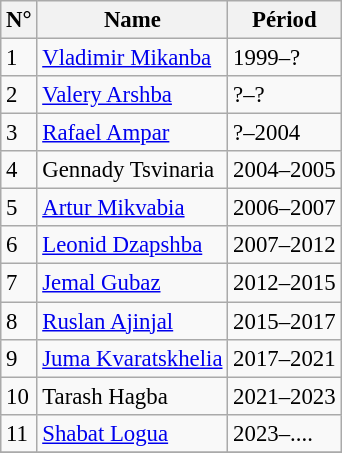<table class="wikitable" style="text-align:left;font-size:95%;" cellpadding="0">
<tr>
<th>N°</th>
<th>Name</th>
<th>Périod</th>
</tr>
<tr>
<td>1</td>
<td><a href='#'>Vladimir Mikanba</a></td>
<td>1999–?</td>
</tr>
<tr>
<td>2</td>
<td><a href='#'>Valery Arshba</a></td>
<td>?–?</td>
</tr>
<tr>
<td>3</td>
<td><a href='#'>Rafael Ampar</a></td>
<td>?–2004</td>
</tr>
<tr>
<td>4</td>
<td>Gennady Tsvinaria</td>
<td>2004–2005</td>
</tr>
<tr>
<td>5</td>
<td><a href='#'>Artur Mikvabia</a></td>
<td>2006–2007</td>
</tr>
<tr>
<td>6</td>
<td><a href='#'>Leonid Dzapshba</a></td>
<td>2007–2012</td>
</tr>
<tr>
<td>7</td>
<td><a href='#'>Jemal Gubaz</a></td>
<td>2012–2015</td>
</tr>
<tr>
<td>8</td>
<td><a href='#'>Ruslan Ajinjal</a></td>
<td>2015–2017</td>
</tr>
<tr>
<td>9</td>
<td><a href='#'>Juma Kvaratskhelia</a></td>
<td>2017–2021</td>
</tr>
<tr>
<td>10</td>
<td>Tarash Hagba</td>
<td>2021–2023</td>
</tr>
<tr>
<td>11</td>
<td><a href='#'>Shabat Logua</a></td>
<td>2023–....</td>
</tr>
<tr>
</tr>
</table>
